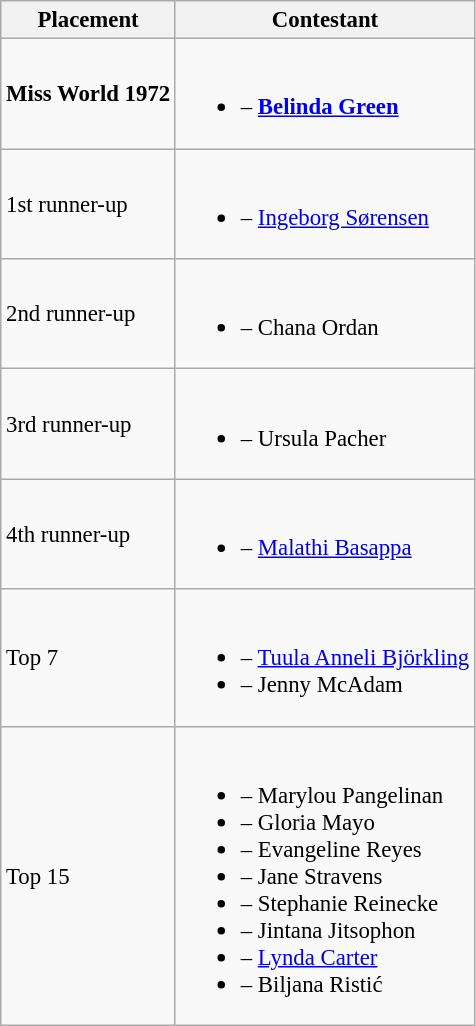<table class="wikitable sortable" style="font-size:95%;">
<tr>
<th>Placement</th>
<th>Contestant</th>
</tr>
<tr>
<td><strong>Miss World 1972</strong></td>
<td><br><ul><li><strong></strong> – <strong><a href='#'>Belinda Green</a></strong></li></ul></td>
</tr>
<tr>
<td>1st runner-up</td>
<td><br><ul><li> – <a href='#'>Ingeborg Sørensen</a></li></ul></td>
</tr>
<tr>
<td>2nd runner-up</td>
<td><br><ul><li> – Chana Ordan</li></ul></td>
</tr>
<tr>
<td>3rd runner-up</td>
<td><br><ul><li> – Ursula Pacher</li></ul></td>
</tr>
<tr>
<td>4th runner-up</td>
<td><br><ul><li> – <a href='#'>Malathi Basappa</a></li></ul></td>
</tr>
<tr>
<td>Top 7</td>
<td><br><ul><li> – <a href='#'>Tuula Anneli Björkling</a></li><li> – Jenny McAdam</li></ul></td>
</tr>
<tr>
<td>Top 15</td>
<td><br><ul><li> – Marylou Pangelinan</li><li> – Gloria Mayo</li><li> – Evangeline Reyes</li><li> – Jane Stravens</li><li> – Stephanie Reinecke</li><li> – Jintana Jitsophon</li><li> – <a href='#'>Lynda Carter</a></li><li> – Biljana Ristić</li></ul></td>
</tr>
</table>
